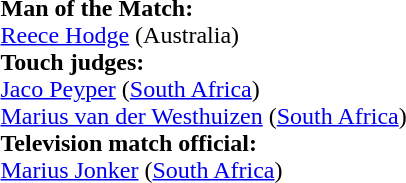<table style="width:50%">
<tr>
<td><br><strong>Man of the Match:</strong>
<br><a href='#'>Reece Hodge</a> (Australia)<br><strong>Touch judges:</strong>
<br><a href='#'>Jaco Peyper</a> (<a href='#'>South Africa</a>)
<br><a href='#'>Marius van der Westhuizen</a> (<a href='#'>South Africa</a>)
<br><strong>Television match official:</strong>
<br><a href='#'>Marius Jonker</a> (<a href='#'>South Africa</a>)</td>
</tr>
</table>
